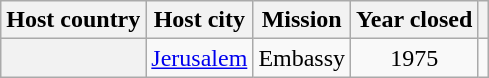<table class="wikitable plainrowheaders" style="text-align:center;">
<tr>
<th scope="col">Host country</th>
<th scope="col">Host city</th>
<th scope="col">Mission</th>
<th scope="col">Year closed</th>
<th scope="col"></th>
</tr>
<tr>
<th scope="row"></th>
<td><a href='#'>Jerusalem</a></td>
<td>Embassy</td>
<td>1975</td>
<td></td>
</tr>
</table>
